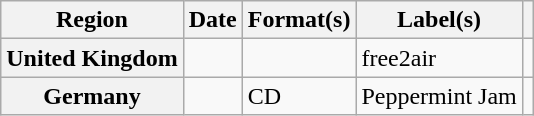<table class="wikitable plainrowheaders">
<tr>
<th scope="col">Region</th>
<th scope="col">Date</th>
<th scope="col">Format(s)</th>
<th scope="col">Label(s)</th>
<th scope="col"></th>
</tr>
<tr>
<th scope="row">United Kingdom</th>
<td></td>
<td></td>
<td>free2air</td>
<td></td>
</tr>
<tr>
<th scope="row">Germany</th>
<td></td>
<td>CD</td>
<td>Peppermint Jam</td>
<td></td>
</tr>
</table>
